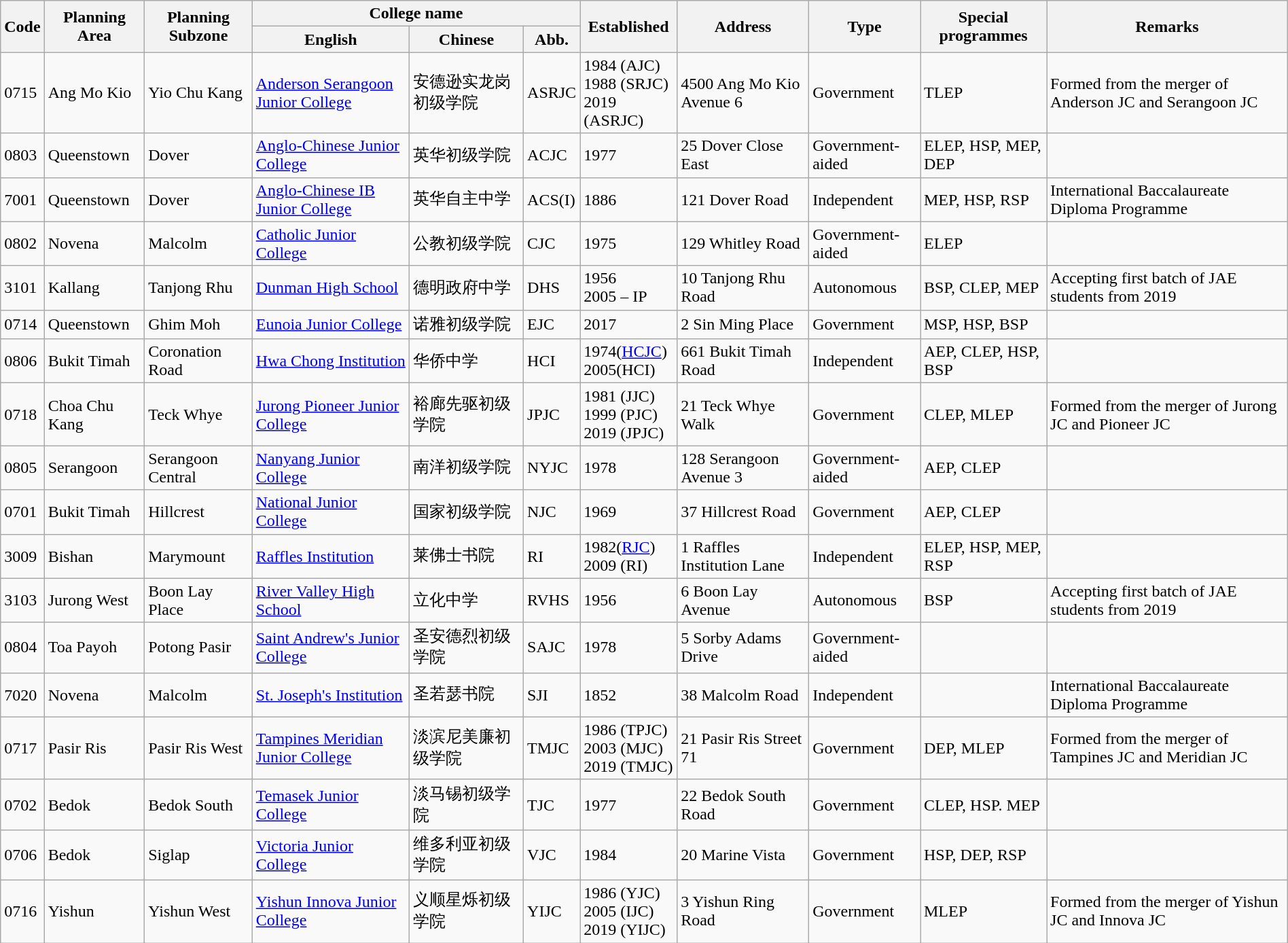<table class="wikitable" style="margin:1em auto;">
<tr>
<th rowspan=2>Code</th>
<th rowspan=2>Planning<br>Area</th>
<th rowspan="2">Planning Subzone</th>
<th colspan="3">College name</th>
<th rowspan=2>Established</th>
<th rowspan="2">Address</th>
<th rowspan=2>Type</th>
<th rowspan=2>Special programmes</th>
<th rowspan="2">Remarks</th>
</tr>
<tr>
<th>English</th>
<th>Chinese</th>
<th>Abb.</th>
</tr>
<tr>
<td>0715</td>
<td>Ang Mo Kio</td>
<td>Yio Chu Kang</td>
<td><a href='#'>Anderson Serangoon Junior College</a></td>
<td>安德逊实龙岗初级学院</td>
<td>ASRJC</td>
<td>1984 (AJC)<br>1988 (SRJC)<br>2019 (ASRJC)</td>
<td>4500 Ang Mo Kio Avenue 6</td>
<td>Government</td>
<td>TLEP</td>
<td>Formed from the merger of Anderson JC and Serangoon JC</td>
</tr>
<tr>
<td>0803</td>
<td>Queenstown</td>
<td>Dover</td>
<td><a href='#'>Anglo-Chinese Junior College</a></td>
<td>英华初级学院</td>
<td>ACJC</td>
<td>1977</td>
<td>25 Dover Close East</td>
<td>Government-aided</td>
<td>ELEP, HSP, MEP, DEP</td>
<td></td>
</tr>
<tr>
<td>7001</td>
<td>Queenstown</td>
<td>Dover</td>
<td><a href='#'>Anglo-Chinese IB Junior College</a></td>
<td>英华自主中学</td>
<td>ACS(I)</td>
<td>1886</td>
<td>121 Dover Road</td>
<td>Independent</td>
<td>MEP, HSP, RSP</td>
<td>International Baccalaureate Diploma Programme</td>
</tr>
<tr>
<td>0802</td>
<td>Novena</td>
<td>Malcolm</td>
<td><a href='#'>Catholic Junior College</a></td>
<td>公教初级学院</td>
<td>CJC</td>
<td>1975</td>
<td>129 Whitley Road</td>
<td>Government-aided</td>
<td>ELEP</td>
<td></td>
</tr>
<tr>
<td>3101</td>
<td>Kallang</td>
<td>Tanjong Rhu</td>
<td><a href='#'>Dunman High School</a></td>
<td>德明政府中学</td>
<td>DHS</td>
<td>1956<br>2005 – IP</td>
<td>10 Tanjong Rhu Road</td>
<td>Autonomous</td>
<td>BSP, CLEP, MEP</td>
<td>Accepting first batch of JAE students from 2019</td>
</tr>
<tr>
<td>0714</td>
<td>Queenstown</td>
<td>Ghim Moh</td>
<td><a href='#'>Eunoia Junior College</a></td>
<td>诺雅初级学院</td>
<td>EJC</td>
<td>2017</td>
<td>2 Sin Ming Place</td>
<td>Government</td>
<td>MSP, HSP, BSP</td>
<td></td>
</tr>
<tr>
<td>0806</td>
<td>Bukit Timah</td>
<td>Coronation Road</td>
<td><a href='#'>Hwa Chong Institution</a></td>
<td>华侨中学</td>
<td>HCI</td>
<td>1974(<a href='#'>HCJC</a>)<br>2005(HCI)</td>
<td>661 Bukit Timah Road</td>
<td>Independent</td>
<td>AEP, CLEP, HSP, BSP</td>
<td></td>
</tr>
<tr>
<td>0718</td>
<td>Choa Chu Kang</td>
<td>Teck Whye</td>
<td><a href='#'>Jurong Pioneer Junior College</a></td>
<td>裕廊先驱初级学院</td>
<td>JPJC</td>
<td>1981 (JJC)<br>1999 (PJC)<br>2019 (JPJC)</td>
<td>21 Teck Whye Walk</td>
<td>Government</td>
<td>CLEP, MLEP</td>
<td>Formed from the merger of Jurong JC and Pioneer JC</td>
</tr>
<tr>
<td>0805</td>
<td>Serangoon</td>
<td>Serangoon Central</td>
<td><a href='#'>Nanyang Junior College</a></td>
<td>南洋初级学院</td>
<td>NYJC</td>
<td>1978</td>
<td>128 Serangoon Avenue 3</td>
<td>Government-aided</td>
<td>AEP, CLEP</td>
<td></td>
</tr>
<tr>
<td>0701</td>
<td>Bukit Timah</td>
<td>Hillcrest</td>
<td><a href='#'>National Junior College</a></td>
<td>国家初级学院</td>
<td>NJC</td>
<td>1969</td>
<td>37 Hillcrest Road</td>
<td>Government</td>
<td>AEP, CLEP</td>
<td></td>
</tr>
<tr>
<td>3009</td>
<td>Bishan</td>
<td>Marymount</td>
<td><a href='#'>Raffles Institution</a></td>
<td>莱佛士书院</td>
<td>RI</td>
<td>1982(<a href='#'>RJC</a>)<br>2009 (RI)</td>
<td>1 Raffles Institution Lane</td>
<td>Independent</td>
<td>ELEP, HSP, MEP, RSP</td>
<td></td>
</tr>
<tr>
<td>3103</td>
<td>Jurong West</td>
<td>Boon Lay Place</td>
<td><a href='#'>River Valley High School</a></td>
<td>立化中学</td>
<td>RVHS</td>
<td>1956</td>
<td>6 Boon Lay Avenue</td>
<td>Autonomous</td>
<td>BSP</td>
<td>Accepting first batch of JAE students from 2019</td>
</tr>
<tr>
<td>0804</td>
<td>Toa Payoh</td>
<td>Potong Pasir</td>
<td><a href='#'>Saint Andrew's Junior College</a></td>
<td>圣安德烈初级学院</td>
<td>SAJC</td>
<td>1978</td>
<td>5 Sorby Adams Drive</td>
<td>Government-aided</td>
<td></td>
<td></td>
</tr>
<tr>
<td>7020</td>
<td>Novena</td>
<td>Malcolm</td>
<td><a href='#'>St. Joseph's Institution</a></td>
<td>圣若瑟书院</td>
<td>SJI</td>
<td>1852</td>
<td>38 Malcolm Road</td>
<td>Independent</td>
<td></td>
<td>International Baccalaureate Diploma Programme</td>
</tr>
<tr>
<td>0717</td>
<td>Pasir Ris</td>
<td>Pasir Ris West</td>
<td><a href='#'>Tampines Meridian Junior College</a></td>
<td>淡滨尼美廉初级学院</td>
<td>TMJC</td>
<td>1986 (TPJC)<br>2003 (MJC)<br>2019 (TMJC)</td>
<td>21 Pasir Ris Street 71</td>
<td>Government</td>
<td>DEP, MLEP</td>
<td>Formed from the merger of Tampines JC and Meridian JC</td>
</tr>
<tr>
<td>0702</td>
<td>Bedok</td>
<td>Bedok South</td>
<td><a href='#'>Temasek Junior College</a></td>
<td>淡马锡初级学院</td>
<td>TJC</td>
<td>1977</td>
<td>22 Bedok South Road</td>
<td>Government</td>
<td>CLEP, HSP. MEP</td>
<td></td>
</tr>
<tr>
<td>0706</td>
<td>Bedok</td>
<td>Siglap</td>
<td><a href='#'>Victoria Junior College</a></td>
<td>维多利亚初级学院</td>
<td>VJC</td>
<td>1984</td>
<td>20 Marine Vista</td>
<td>Government</td>
<td>HSP, DEP, RSP</td>
<td></td>
</tr>
<tr>
<td>0716</td>
<td>Yishun</td>
<td>Yishun West</td>
<td><a href='#'>Yishun Innova Junior College</a></td>
<td>义顺星烁初级学院</td>
<td>YIJC</td>
<td>1986 (YJC)<br>2005 (IJC)<br>2019 (YIJC)</td>
<td>3 Yishun Ring Road</td>
<td>Government</td>
<td>MLEP</td>
<td>Formed from the merger of Yishun JC and Innova JC</td>
</tr>
</table>
